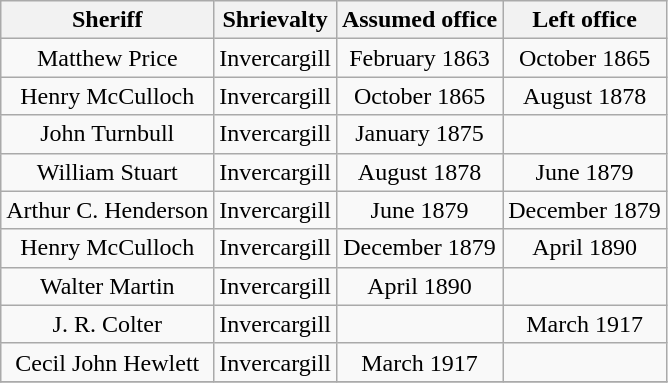<table class="wikitable plainrowheaders" style="text-align:center;">
<tr>
<th>Sheriff</th>
<th>Shrievalty</th>
<th>Assumed office</th>
<th>Left office</th>
</tr>
<tr>
<td>Matthew Price</td>
<td>Invercargill</td>
<td>February 1863</td>
<td>October 1865</td>
</tr>
<tr>
<td>Henry McCulloch</td>
<td>Invercargill</td>
<td>October 1865</td>
<td>August 1878</td>
</tr>
<tr>
<td>John Turnbull</td>
<td>Invercargill</td>
<td>January 1875</td>
<td></td>
</tr>
<tr>
<td>William Stuart</td>
<td>Invercargill</td>
<td>August 1878</td>
<td>June 1879</td>
</tr>
<tr>
<td>Arthur C. Henderson</td>
<td>Invercargill</td>
<td>June 1879</td>
<td>December 1879</td>
</tr>
<tr>
<td>Henry McCulloch</td>
<td>Invercargill</td>
<td>December 1879</td>
<td>April 1890</td>
</tr>
<tr>
<td>Walter Martin</td>
<td>Invercargill</td>
<td>April 1890</td>
<td></td>
</tr>
<tr>
<td>J. R. Colter</td>
<td>Invercargill</td>
<td></td>
<td>March 1917</td>
</tr>
<tr>
<td>Cecil John Hewlett</td>
<td>Invercargill</td>
<td>March 1917</td>
<td></td>
</tr>
<tr>
</tr>
</table>
